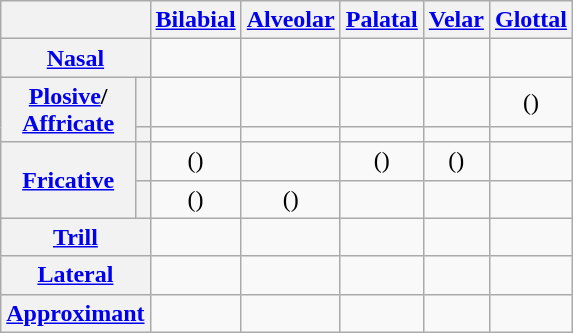<table class="wikitable" style="text-align: center">
<tr>
<th colspan="2"></th>
<th><a href='#'>Bilabial</a></th>
<th><a href='#'>Alveolar</a></th>
<th><a href='#'>Palatal</a></th>
<th><a href='#'>Velar</a></th>
<th><a href='#'>Glottal</a></th>
</tr>
<tr>
<th colspan="2"><a href='#'>Nasal</a></th>
<td></td>
<td></td>
<td></td>
<td></td>
<td></td>
</tr>
<tr>
<th rowspan="2"><a href='#'>Plosive</a>/<br><a href='#'>Affricate</a></th>
<th></th>
<td></td>
<td></td>
<td></td>
<td></td>
<td>()</td>
</tr>
<tr>
<th></th>
<td></td>
<td></td>
<td></td>
<td></td>
<td></td>
</tr>
<tr>
<th rowspan="2"><a href='#'>Fricative</a></th>
<th></th>
<td>()</td>
<td></td>
<td>()</td>
<td>()</td>
<td></td>
</tr>
<tr>
<th></th>
<td>()</td>
<td>()</td>
<td></td>
<td></td>
<td></td>
</tr>
<tr>
<th colspan="2"><a href='#'>Trill</a></th>
<td></td>
<td></td>
<td></td>
<td></td>
<td></td>
</tr>
<tr>
<th colspan="2"><a href='#'>Lateral</a></th>
<td></td>
<td></td>
<td></td>
<td></td>
<td></td>
</tr>
<tr>
<th colspan="2"><a href='#'>Approximant</a></th>
<td></td>
<td></td>
<td></td>
<td></td>
<td></td>
</tr>
</table>
